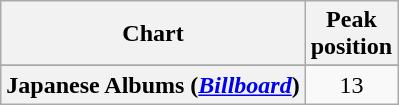<table class="wikitable sortable plainrowheaders" style="text-align:center">
<tr>
<th scope="col">Chart</th>
<th scope="col">Peak<br>position</th>
</tr>
<tr>
</tr>
<tr>
<th scope="row">Japanese Albums (<em><a href='#'>Billboard</a></em>)</th>
<td>13</td>
</tr>
</table>
